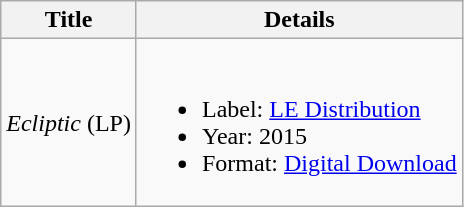<table class="wikitable">
<tr>
<th>Title</th>
<th>Details</th>
</tr>
<tr>
<td><em>Ecliptic</em> (LP)</td>
<td><br><ul><li>Label: <a href='#'>LE Distribution</a></li><li>Year: 2015</li><li>Format: <a href='#'>Digital Download</a></li></ul></td>
</tr>
</table>
